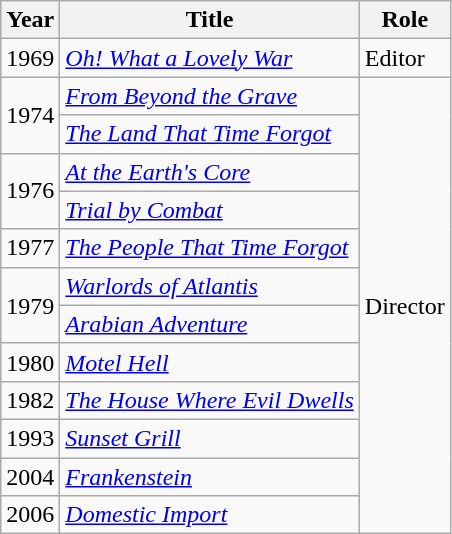<table class="wikitable">
<tr>
<th>Year</th>
<th>Title</th>
<th>Role</th>
</tr>
<tr>
<td>1969</td>
<td><em><a href='#'>Oh! What a Lovely War</a></em></td>
<td>Editor</td>
</tr>
<tr>
<td rowspan="2">1974</td>
<td><em><a href='#'>From Beyond the Grave</a></em></td>
<td rowspan="12">Director</td>
</tr>
<tr>
<td><em><a href='#'>The Land That Time Forgot</a></em></td>
</tr>
<tr>
<td rowspan="2">1976</td>
<td><em><a href='#'>At the Earth's Core</a></em></td>
</tr>
<tr>
<td><em><a href='#'>Trial by Combat</a></em></td>
</tr>
<tr>
<td>1977</td>
<td><em><a href='#'>The People That Time Forgot</a></em></td>
</tr>
<tr>
<td rowspan="2">1979</td>
<td><em><a href='#'>Warlords of Atlantis</a></em></td>
</tr>
<tr>
<td><em><a href='#'>Arabian Adventure</a></em></td>
</tr>
<tr>
<td>1980</td>
<td><em><a href='#'>Motel Hell</a></em></td>
</tr>
<tr>
<td>1982</td>
<td><em><a href='#'>The House Where Evil Dwells</a></em></td>
</tr>
<tr>
<td>1993</td>
<td><em><a href='#'>Sunset Grill</a></em></td>
</tr>
<tr>
<td>2004</td>
<td><em><a href='#'>Frankenstein</a></em></td>
</tr>
<tr>
<td>2006</td>
<td><em><a href='#'>Domestic Import</a></em></td>
</tr>
</table>
